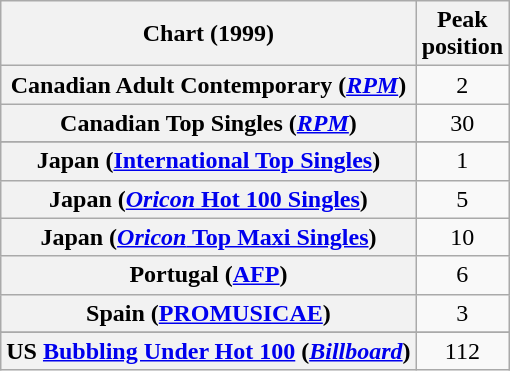<table class="wikitable sortable plainrowheaders" style="text-align:center">
<tr>
<th>Chart (1999)</th>
<th>Peak<br>position</th>
</tr>
<tr>
<th scope="row">Canadian Adult Contemporary (<a href='#'><em>RPM</em></a>)</th>
<td>2</td>
</tr>
<tr>
<th scope="row">Canadian Top Singles (<a href='#'><em>RPM</em></a>)</th>
<td>30</td>
</tr>
<tr>
</tr>
<tr>
</tr>
<tr>
<th scope="row">Japan (<a href='#'>International Top Singles</a>)</th>
<td>1</td>
</tr>
<tr>
<th scope="row">Japan (<a href='#'><em>Oricon</em> Hot 100 Singles</a>)</th>
<td>5</td>
</tr>
<tr>
<th scope="row">Japan (<a href='#'><em>Oricon</em> Top Maxi Singles</a>)</th>
<td>10</td>
</tr>
<tr>
<th scope="row">Portugal (<a href='#'>AFP</a>)</th>
<td>6</td>
</tr>
<tr>
<th scope="row">Spain (<a href='#'>PROMUSICAE</a>)</th>
<td>3</td>
</tr>
<tr>
</tr>
<tr>
</tr>
<tr>
</tr>
<tr>
<th scope="row">US <a href='#'>Bubbling Under Hot 100</a> (<a href='#'><em>Billboard</em></a>)</th>
<td>112</td>
</tr>
</table>
